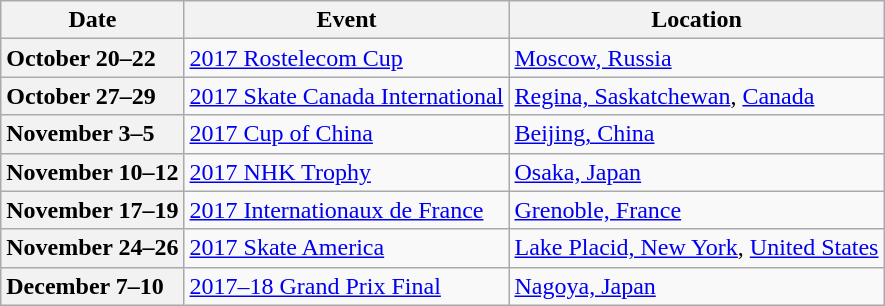<table class="wikitable unsortable" style="text-align:left">
<tr>
<th scope="col">Date</th>
<th scope="col">Event</th>
<th scope="col">Location</th>
</tr>
<tr>
<th scope="row" style="text-align:left">October 20–22</th>
<td><a href='#'>2017 Rostelecom Cup</a></td>
<td><a href='#'>Moscow, Russia</a></td>
</tr>
<tr>
<th scope="row" style="text-align:left">October 27–29</th>
<td><a href='#'>2017 Skate Canada International</a></td>
<td><a href='#'>Regina, Saskatchewan</a>, <a href='#'>Canada</a></td>
</tr>
<tr>
<th scope="row" style="text-align:left">November 3–5</th>
<td><a href='#'>2017 Cup of China</a></td>
<td><a href='#'>Beijing, China</a></td>
</tr>
<tr>
<th scope="row" style="text-align:left">November 10–12</th>
<td><a href='#'>2017 NHK Trophy</a></td>
<td><a href='#'>Osaka, Japan</a></td>
</tr>
<tr>
<th scope="row" style="text-align:left">November 17–19</th>
<td><a href='#'>2017 Internationaux de France</a></td>
<td><a href='#'>Grenoble, France</a></td>
</tr>
<tr>
<th scope="row" style="text-align:left">November 24–26</th>
<td><a href='#'>2017 Skate America</a></td>
<td><a href='#'>Lake Placid, New York</a>, <a href='#'>United States</a></td>
</tr>
<tr>
<th scope="row" style="text-align:left">December 7–10</th>
<td><a href='#'>2017–18 Grand Prix Final</a></td>
<td><a href='#'>Nagoya, Japan</a></td>
</tr>
</table>
